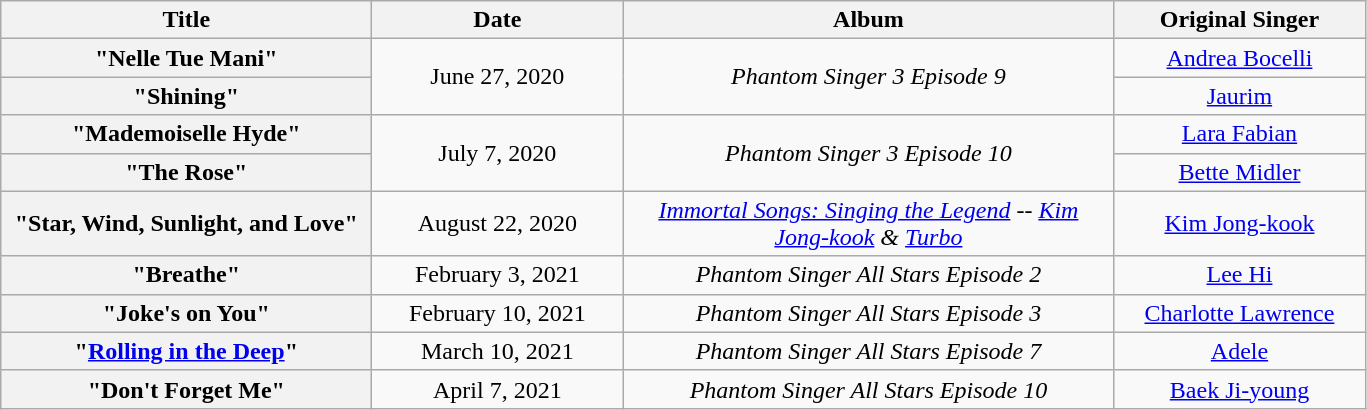<table class="wikitable plainrowheaders" style="text-align:center">
<tr>
<th scope="col" style="width:15em;">Title</th>
<th scope="col" style="width:10em;">Date</th>
<th scope="col" style="width:20em;">Album</th>
<th scope="col" style="width:10em;">Original Singer</th>
</tr>
<tr>
<th scope="row" style="text-align:center;">"Nelle Tue Mani"</th>
<td rowspan="2">June 27, 2020</td>
<td rowspan="2"><em>Phantom Singer 3 Episode 9</em></td>
<td><a href='#'>Andrea Bocelli</a></td>
</tr>
<tr>
<th scope="row" style="text-align:center;">"Shining"</th>
<td><a href='#'>Jaurim</a></td>
</tr>
<tr>
<th scope="row" style="text-align:center;">"Mademoiselle Hyde"</th>
<td rowspan="2">July 7, 2020</td>
<td rowspan="2"><em>Phantom Singer 3 Episode 10</em></td>
<td><a href='#'>Lara Fabian</a></td>
</tr>
<tr>
<th scope="row" style="text-align:center;">"The Rose"</th>
<td><a href='#'>Bette Midler</a></td>
</tr>
<tr>
<th scope="row" style="text-align:center;">"Star, Wind, Sunlight, and Love"</th>
<td>August 22, 2020</td>
<td><em><a href='#'>Immortal Songs: Singing the Legend</a> -- <a href='#'>Kim Jong-kook</a> & <a href='#'>Turbo</a></em></td>
<td><a href='#'>Kim Jong-kook</a></td>
</tr>
<tr>
<th scope="row" style="text-align:center;">"Breathe"</th>
<td>February 3, 2021</td>
<td><em>Phantom Singer All Stars Episode 2</em></td>
<td><a href='#'>Lee Hi</a></td>
</tr>
<tr>
<th scope="row" style="text-align:center;">"Joke's on You"</th>
<td>February 10, 2021</td>
<td><em>Phantom Singer All Stars Episode 3</em></td>
<td><a href='#'>Charlotte Lawrence</a></td>
</tr>
<tr>
<th scope="row" style="text-align:center;">"<a href='#'>Rolling in the Deep</a>"</th>
<td>March 10, 2021</td>
<td><em>Phantom Singer All Stars Episode 7</em></td>
<td><a href='#'>Adele</a></td>
</tr>
<tr>
<th scope="row" style="text-align:center;">"Don't Forget Me"</th>
<td>April 7, 2021</td>
<td><em>Phantom Singer All Stars Episode 10</em></td>
<td><a href='#'>Baek Ji-young</a></td>
</tr>
</table>
